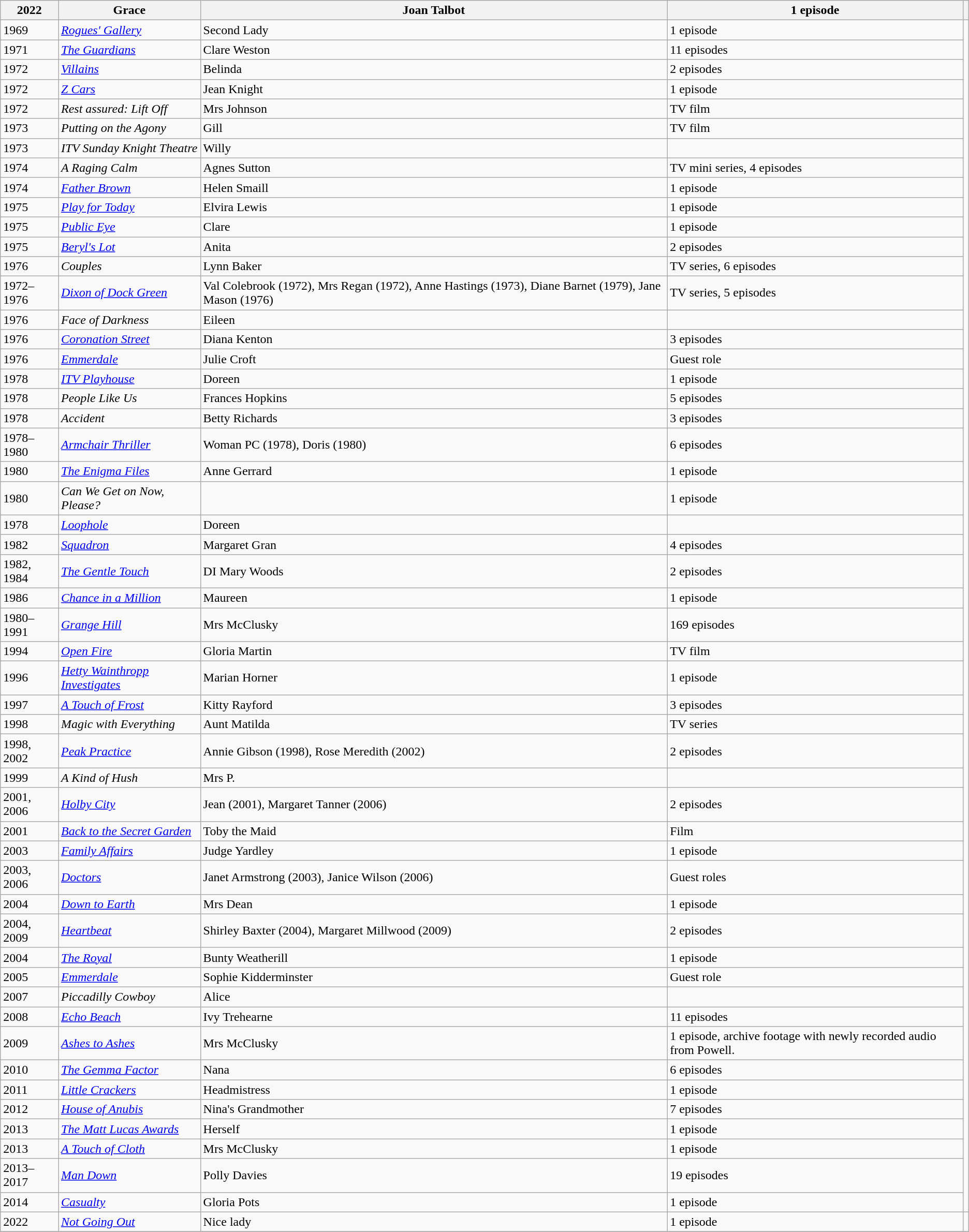<table class="wikitable sortable">
<tr>
<th>2022</th>
<th>Grace</th>
<th>Joan Talbot</th>
<th>1 episode</th>
<th></th>
</tr>
<tr>
<td>1969</td>
<td><em><a href='#'>Rogues' Gallery</a></em></td>
<td>Second Lady</td>
<td>1 episode</td>
<td rowspan="52"></td>
</tr>
<tr>
<td>1971</td>
<td><em><a href='#'>The Guardians</a></em></td>
<td>Clare Weston</td>
<td>11 episodes</td>
</tr>
<tr>
<td>1972</td>
<td><em><a href='#'>Villains</a></em></td>
<td>Belinda</td>
<td>2 episodes</td>
</tr>
<tr>
<td>1972</td>
<td><em><a href='#'>Z Cars</a></em></td>
<td>Jean Knight</td>
<td>1 episode</td>
</tr>
<tr>
<td>1972</td>
<td><em>Rest assured: Lift Off</em></td>
<td>Mrs Johnson</td>
<td>TV film</td>
</tr>
<tr>
<td>1973</td>
<td><em>Putting on the Agony</em></td>
<td>Gill</td>
<td>TV film</td>
</tr>
<tr>
<td>1973</td>
<td><em>ITV Sunday Knight Theatre</em></td>
<td>Willy</td>
<td></td>
</tr>
<tr>
<td>1974</td>
<td><em>A Raging Calm</em></td>
<td>Agnes Sutton</td>
<td>TV mini series, 4 episodes</td>
</tr>
<tr>
<td>1974</td>
<td><em><a href='#'>Father Brown</a></em></td>
<td>Helen Smaill</td>
<td>1 episode</td>
</tr>
<tr>
<td>1975</td>
<td><em><a href='#'>Play for Today</a></em></td>
<td>Elvira Lewis</td>
<td>1 episode</td>
</tr>
<tr>
<td>1975</td>
<td><em><a href='#'>Public Eye</a></em></td>
<td>Clare</td>
<td>1 episode</td>
</tr>
<tr>
<td>1975</td>
<td><em><a href='#'>Beryl's Lot</a></em></td>
<td>Anita</td>
<td>2 episodes</td>
</tr>
<tr>
<td>1976</td>
<td><em>Couples</em></td>
<td>Lynn Baker</td>
<td>TV series, 6 episodes</td>
</tr>
<tr>
<td>1972–1976</td>
<td><em><a href='#'>Dixon of Dock Green</a></em></td>
<td>Val Colebrook (1972), Mrs Regan (1972), Anne Hastings (1973), Diane Barnet (1979), Jane Mason (1976)</td>
<td>TV series, 5 episodes</td>
</tr>
<tr>
<td>1976</td>
<td><em>Face of Darkness</em></td>
<td>Eileen</td>
<td></td>
</tr>
<tr>
<td>1976</td>
<td><em><a href='#'>Coronation Street</a></em></td>
<td>Diana Kenton</td>
<td>3 episodes</td>
</tr>
<tr>
<td>1976</td>
<td><em><a href='#'>Emmerdale</a></em></td>
<td>Julie Croft</td>
<td>Guest role</td>
</tr>
<tr>
<td>1978</td>
<td><em><a href='#'>ITV Playhouse</a></em></td>
<td>Doreen</td>
<td>1 episode</td>
</tr>
<tr>
<td>1978</td>
<td><em>People Like Us</em></td>
<td>Frances Hopkins</td>
<td>5 episodes</td>
</tr>
<tr>
<td>1978</td>
<td><em>Accident</em></td>
<td>Betty Richards</td>
<td>3 episodes</td>
</tr>
<tr>
<td>1978–1980</td>
<td><em><a href='#'>Armchair Thriller</a></em></td>
<td>Woman PC (1978), Doris (1980)</td>
<td>6 episodes</td>
</tr>
<tr>
<td>1980</td>
<td><em><a href='#'>The Enigma Files</a></em></td>
<td>Anne Gerrard</td>
<td>1 episode</td>
</tr>
<tr>
<td>1980</td>
<td><em>Can We Get on Now, Please?</em></td>
<td></td>
<td>1 episode</td>
</tr>
<tr>
<td>1978</td>
<td><em><a href='#'>Loophole</a></em></td>
<td>Doreen</td>
<td></td>
</tr>
<tr>
<td>1982</td>
<td><em><a href='#'>Squadron</a></em></td>
<td>Margaret Gran</td>
<td>4 episodes</td>
</tr>
<tr>
<td>1982, 1984</td>
<td><em><a href='#'>The Gentle Touch</a></em></td>
<td>DI Mary Woods</td>
<td>2 episodes</td>
</tr>
<tr>
<td>1986</td>
<td><em><a href='#'>Chance in a Million</a></em></td>
<td>Maureen</td>
<td>1 episode</td>
</tr>
<tr>
<td>1980–1991</td>
<td><em><a href='#'>Grange Hill</a></em></td>
<td>Mrs McClusky</td>
<td>169 episodes</td>
</tr>
<tr>
<td>1994</td>
<td><em><a href='#'>Open Fire</a></em></td>
<td>Gloria Martin</td>
<td>TV film</td>
</tr>
<tr>
<td>1996</td>
<td><em><a href='#'>Hetty Wainthropp Investigates</a></em></td>
<td>Marian Horner</td>
<td>1 episode</td>
</tr>
<tr>
<td>1997</td>
<td><em><a href='#'>A Touch of Frost</a></em></td>
<td>Kitty Rayford</td>
<td>3 episodes</td>
</tr>
<tr>
<td>1998</td>
<td><em>Magic with Everything</em></td>
<td>Aunt Matilda</td>
<td>TV series</td>
</tr>
<tr>
<td>1998, 2002</td>
<td><em><a href='#'>Peak Practice</a></em></td>
<td>Annie Gibson (1998), Rose Meredith (2002)</td>
<td>2 episodes</td>
</tr>
<tr>
<td>1999</td>
<td><em>A Kind of Hush</em></td>
<td>Mrs P.</td>
<td></td>
</tr>
<tr>
<td>2001, 2006</td>
<td><em><a href='#'>Holby City</a></em></td>
<td>Jean (2001), Margaret Tanner (2006)</td>
<td>2 episodes</td>
</tr>
<tr>
<td>2001</td>
<td><em><a href='#'>Back to the Secret Garden</a></em></td>
<td>Toby the Maid</td>
<td>Film</td>
</tr>
<tr>
<td>2003</td>
<td><em><a href='#'>Family Affairs</a></em></td>
<td>Judge Yardley</td>
<td>1 episode</td>
</tr>
<tr>
<td>2003, 2006</td>
<td><em><a href='#'>Doctors</a></em></td>
<td>Janet Armstrong (2003), Janice Wilson (2006)</td>
<td>Guest roles</td>
</tr>
<tr>
<td>2004</td>
<td><em><a href='#'>Down to Earth</a></em></td>
<td>Mrs Dean</td>
<td>1 episode</td>
</tr>
<tr>
<td>2004, 2009</td>
<td><em><a href='#'>Heartbeat</a></em></td>
<td>Shirley Baxter (2004), Margaret Millwood (2009)</td>
<td>2 episodes</td>
</tr>
<tr>
<td>2004</td>
<td><em><a href='#'>The Royal</a></em></td>
<td>Bunty Weatherill</td>
<td>1 episode</td>
</tr>
<tr>
<td>2005</td>
<td><em><a href='#'>Emmerdale</a></em></td>
<td>Sophie Kidderminster</td>
<td>Guest role</td>
</tr>
<tr>
<td>2007</td>
<td><em>Piccadilly Cowboy</em></td>
<td>Alice</td>
<td></td>
</tr>
<tr>
<td>2008</td>
<td><em><a href='#'>Echo Beach</a></em></td>
<td>Ivy Trehearne</td>
<td>11 episodes</td>
</tr>
<tr>
<td>2009</td>
<td><em><a href='#'>Ashes to Ashes</a></em></td>
<td>Mrs McClusky</td>
<td>1 episode, archive footage with newly recorded audio from Powell.</td>
</tr>
<tr>
<td>2010</td>
<td><em><a href='#'>The Gemma Factor</a></em></td>
<td>Nana</td>
<td>6 episodes</td>
</tr>
<tr>
<td>2011</td>
<td><em><a href='#'>Little Crackers</a></em></td>
<td>Headmistress</td>
<td>1 episode</td>
</tr>
<tr>
<td>2012</td>
<td><em><a href='#'>House of Anubis</a></em></td>
<td>Nina's Grandmother</td>
<td>7 episodes</td>
</tr>
<tr>
<td>2013</td>
<td><em><a href='#'>The Matt Lucas Awards</a></em></td>
<td>Herself</td>
<td>1 episode</td>
</tr>
<tr>
<td>2013</td>
<td><em><a href='#'>A Touch of Cloth</a></em></td>
<td>Mrs McClusky</td>
<td>1 episode</td>
</tr>
<tr>
<td>2013–2017</td>
<td><em><a href='#'>Man Down</a></em></td>
<td>Polly Davies</td>
<td>19 episodes</td>
</tr>
<tr>
<td>2014</td>
<td><em><a href='#'>Casualty</a></em></td>
<td>Gloria Pots</td>
<td>1 episode</td>
</tr>
<tr>
<td>2022</td>
<td><em><a href='#'>Not Going Out</a></em></td>
<td>Nice lady</td>
<td>1 episode</td>
<td></td>
</tr>
<tr>
</tr>
</table>
